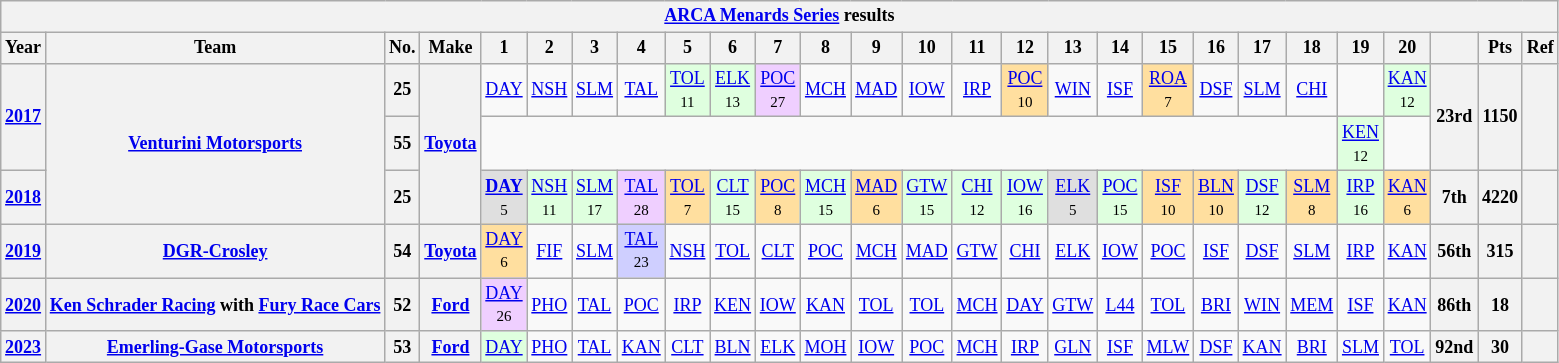<table class="wikitable" style="text-align:center; font-size:75%">
<tr>
<th colspan=45><a href='#'>ARCA Menards Series</a> results</th>
</tr>
<tr>
<th>Year</th>
<th>Team</th>
<th>No.</th>
<th>Make</th>
<th>1</th>
<th>2</th>
<th>3</th>
<th>4</th>
<th>5</th>
<th>6</th>
<th>7</th>
<th>8</th>
<th>9</th>
<th>10</th>
<th>11</th>
<th>12</th>
<th>13</th>
<th>14</th>
<th>15</th>
<th>16</th>
<th>17</th>
<th>18</th>
<th>19</th>
<th>20</th>
<th></th>
<th>Pts</th>
<th>Ref</th>
</tr>
<tr>
<th rowspan=2><a href='#'>2017</a></th>
<th rowspan=3><a href='#'>Venturini Motorsports</a></th>
<th>25</th>
<th rowspan=3><a href='#'>Toyota</a></th>
<td><a href='#'>DAY</a></td>
<td><a href='#'>NSH</a></td>
<td><a href='#'>SLM</a></td>
<td><a href='#'>TAL</a></td>
<td style="background:#DFFFDF;"><a href='#'>TOL</a><br><small>11</small></td>
<td style="background:#DFFFDF;"><a href='#'>ELK</a><br><small>13</small></td>
<td style="background:#EFCFFF;"><a href='#'>POC</a><br><small>27</small></td>
<td><a href='#'>MCH</a></td>
<td><a href='#'>MAD</a></td>
<td><a href='#'>IOW</a></td>
<td><a href='#'>IRP</a></td>
<td style="background:#FFDF9F;"><a href='#'>POC</a><br><small>10</small></td>
<td><a href='#'>WIN</a></td>
<td><a href='#'>ISF</a></td>
<td style="background:#FFDF9F;"><a href='#'>ROA</a><br><small>7</small></td>
<td><a href='#'>DSF</a></td>
<td><a href='#'>SLM</a></td>
<td><a href='#'>CHI</a></td>
<td></td>
<td style="background:#DFFFDF;"><a href='#'>KAN</a><br><small>12</small></td>
<th rowspan=2>23rd</th>
<th rowspan=2>1150</th>
<th rowspan=2></th>
</tr>
<tr>
<th>55</th>
<td colspan=18></td>
<td style="background:#DFFFDF;"><a href='#'>KEN</a><br><small>12</small></td>
<td></td>
</tr>
<tr>
<th><a href='#'>2018</a></th>
<th>25</th>
<td style="background:#DFDFDF;"><strong><a href='#'>DAY</a></strong><br><small>5</small></td>
<td style="background:#DFFFDF;"><a href='#'>NSH</a><br><small>11</small></td>
<td style="background:#DFFFDF;"><a href='#'>SLM</a><br><small>17</small></td>
<td style="background:#EFCFFF;"><a href='#'>TAL</a><br><small>28</small></td>
<td style="background:#FFDF9F;"><a href='#'>TOL</a><br><small>7</small></td>
<td style="background:#DFFFDF;"><a href='#'>CLT</a><br><small>15</small></td>
<td style="background:#FFDF9F;"><a href='#'>POC</a><br><small>8</small></td>
<td style="background:#DFFFDF;"><a href='#'>MCH</a><br><small>15</small></td>
<td style="background:#FFDF9F;"><a href='#'>MAD</a><br><small>6</small></td>
<td style="background:#DFFFDF;"><a href='#'>GTW</a><br><small>15</small></td>
<td style="background:#DFFFDF;"><a href='#'>CHI</a><br><small>12</small></td>
<td style="background:#DFFFDF;"><a href='#'>IOW</a><br><small>16</small></td>
<td style="background:#DFDFDF;"><a href='#'>ELK</a><br><small>5</small></td>
<td style="background:#DFFFDF;"><a href='#'>POC</a><br><small>15</small></td>
<td style="background:#FFDF9F;"><a href='#'>ISF</a><br><small>10</small></td>
<td style="background:#FFDF9F;"><a href='#'>BLN</a><br><small>10</small></td>
<td style="background:#DFFFDF;"><a href='#'>DSF</a><br><small>12</small></td>
<td style="background:#FFDF9F;"><a href='#'>SLM</a><br><small>8</small></td>
<td style="background:#DFFFDF;"><a href='#'>IRP</a><br><small>16</small></td>
<td style="background:#FFDF9F;"><a href='#'>KAN</a><br><small>6</small></td>
<th>7th</th>
<th>4220</th>
<th></th>
</tr>
<tr>
<th><a href='#'>2019</a></th>
<th><a href='#'>DGR-Crosley</a></th>
<th>54</th>
<th><a href='#'>Toyota</a></th>
<td style="background:#FFDF9F;"><a href='#'>DAY</a><br><small>6</small></td>
<td><a href='#'>FIF</a></td>
<td><a href='#'>SLM</a></td>
<td style="background:#CFCFFF;"><a href='#'>TAL</a><br><small>23</small></td>
<td><a href='#'>NSH</a></td>
<td><a href='#'>TOL</a></td>
<td><a href='#'>CLT</a></td>
<td><a href='#'>POC</a></td>
<td><a href='#'>MCH</a></td>
<td><a href='#'>MAD</a></td>
<td><a href='#'>GTW</a></td>
<td><a href='#'>CHI</a></td>
<td><a href='#'>ELK</a></td>
<td><a href='#'>IOW</a></td>
<td><a href='#'>POC</a></td>
<td><a href='#'>ISF</a></td>
<td><a href='#'>DSF</a></td>
<td><a href='#'>SLM</a></td>
<td><a href='#'>IRP</a></td>
<td><a href='#'>KAN</a></td>
<th>56th</th>
<th>315</th>
<th></th>
</tr>
<tr>
<th><a href='#'>2020</a></th>
<th><a href='#'>Ken Schrader Racing</a> with <a href='#'>Fury Race Cars</a></th>
<th>52</th>
<th><a href='#'>Ford</a></th>
<td style="background:#EFCFFF;"><a href='#'>DAY</a><br><small>26</small></td>
<td><a href='#'>PHO</a></td>
<td><a href='#'>TAL</a></td>
<td><a href='#'>POC</a></td>
<td><a href='#'>IRP</a></td>
<td><a href='#'>KEN</a></td>
<td><a href='#'>IOW</a></td>
<td><a href='#'>KAN</a></td>
<td><a href='#'>TOL</a></td>
<td><a href='#'>TOL</a></td>
<td><a href='#'>MCH</a></td>
<td><a href='#'>DAY</a></td>
<td><a href='#'>GTW</a></td>
<td><a href='#'>L44</a></td>
<td><a href='#'>TOL</a></td>
<td><a href='#'>BRI</a></td>
<td><a href='#'>WIN</a></td>
<td><a href='#'>MEM</a></td>
<td><a href='#'>ISF</a></td>
<td><a href='#'>KAN</a></td>
<th>86th</th>
<th>18</th>
<th></th>
</tr>
<tr>
<th><a href='#'>2023</a></th>
<th><a href='#'>Emerling-Gase Motorsports</a></th>
<th>53</th>
<th><a href='#'>Ford</a></th>
<td style="background:#DFFFDF;"><a href='#'>DAY</a><br></td>
<td><a href='#'>PHO</a></td>
<td><a href='#'>TAL</a></td>
<td><a href='#'>KAN</a></td>
<td><a href='#'>CLT</a></td>
<td><a href='#'>BLN</a></td>
<td><a href='#'>ELK</a></td>
<td><a href='#'>MOH</a></td>
<td><a href='#'>IOW</a></td>
<td><a href='#'>POC</a></td>
<td><a href='#'>MCH</a></td>
<td><a href='#'>IRP</a></td>
<td><a href='#'>GLN</a></td>
<td><a href='#'>ISF</a></td>
<td><a href='#'>MLW</a></td>
<td><a href='#'>DSF</a></td>
<td><a href='#'>KAN</a></td>
<td><a href='#'>BRI</a></td>
<td><a href='#'>SLM</a></td>
<td><a href='#'>TOL</a></td>
<th>92nd</th>
<th>30</th>
<th></th>
</tr>
</table>
